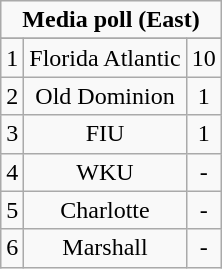<table class="wikitable">
<tr align="center">
<td align="center" Colspan="3"><strong>Media poll (East)</strong></td>
</tr>
<tr align="center">
</tr>
<tr align="center">
<td>1</td>
<td>Florida Atlantic</td>
<td>10</td>
</tr>
<tr align="center">
<td>2</td>
<td>Old Dominion</td>
<td>1</td>
</tr>
<tr align="center">
<td>3</td>
<td>FIU</td>
<td>1</td>
</tr>
<tr align="center">
<td>4</td>
<td>WKU</td>
<td>-</td>
</tr>
<tr align="center">
<td>5</td>
<td>Charlotte</td>
<td>-</td>
</tr>
<tr align="center">
<td>6</td>
<td>Marshall</td>
<td>-</td>
</tr>
</table>
